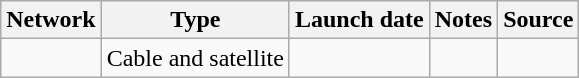<table class="wikitable sortable">
<tr>
<th>Network</th>
<th>Type</th>
<th>Launch date</th>
<th>Notes</th>
<th>Source</th>
</tr>
<tr>
<td><a href='#'></a></td>
<td>Cable and satellite</td>
<td></td>
<td></td>
<td></td>
</tr>
</table>
